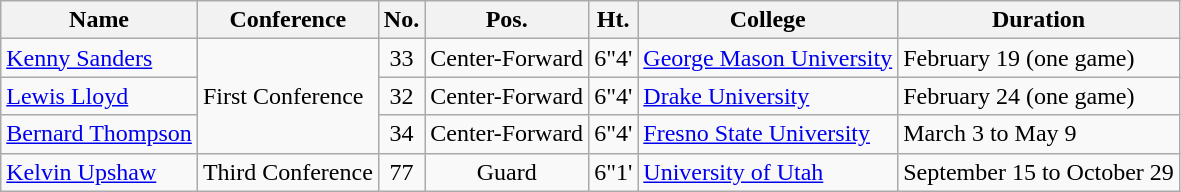<table class="wikitable" border="1">
<tr>
<th>Name</th>
<th>Conference</th>
<th>No.</th>
<th>Pos.</th>
<th>Ht.</th>
<th>College</th>
<th>Duration</th>
</tr>
<tr>
<td><a href='#'>Kenny Sanders</a></td>
<td rowspan="3">First Conference</td>
<td align=center>33</td>
<td align=center>Center-Forward</td>
<td align=center>6"4'</td>
<td><a href='#'>George Mason University</a></td>
<td>February 19 (one game)</td>
</tr>
<tr>
<td><a href='#'>Lewis Lloyd</a></td>
<td align=center>32</td>
<td align=center>Center-Forward</td>
<td align=center>6"4'</td>
<td><a href='#'>Drake University</a></td>
<td>February 24 (one game)</td>
</tr>
<tr>
<td><a href='#'>Bernard Thompson</a></td>
<td align=center>34</td>
<td align=center>Center-Forward</td>
<td align=center>6"4'</td>
<td><a href='#'>Fresno State University</a></td>
<td>March 3 to May 9</td>
</tr>
<tr>
<td><a href='#'>Kelvin Upshaw</a></td>
<td>Third Conference</td>
<td align="center">77</td>
<td align="center">Guard</td>
<td align="center">6"1'</td>
<td><a href='#'>University of Utah</a></td>
<td>September 15 to October 29</td>
</tr>
</table>
